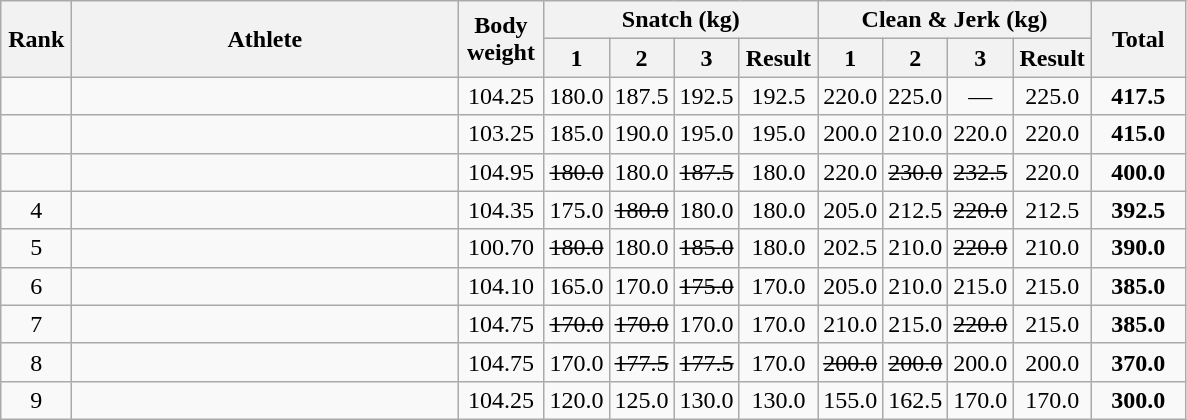<table class = "wikitable" style="text-align:center;">
<tr>
<th rowspan=2 width=40>Rank</th>
<th rowspan=2 width=250>Athlete</th>
<th rowspan=2 width=50>Body weight</th>
<th colspan=4>Snatch (kg)</th>
<th colspan=4>Clean & Jerk (kg)</th>
<th rowspan=2 width=55>Total</th>
</tr>
<tr>
<th width=35>1</th>
<th width=35>2</th>
<th width=35>3</th>
<th width=45>Result</th>
<th width=35>1</th>
<th width=35>2</th>
<th width=35>3</th>
<th width=45>Result</th>
</tr>
<tr>
<td></td>
<td align=left></td>
<td>104.25</td>
<td>180.0</td>
<td>187.5</td>
<td>192.5</td>
<td>192.5</td>
<td>220.0</td>
<td>225.0</td>
<td>—</td>
<td>225.0</td>
<td><strong>417.5</strong></td>
</tr>
<tr>
<td></td>
<td align=left></td>
<td>103.25</td>
<td>185.0</td>
<td>190.0</td>
<td>195.0</td>
<td>195.0</td>
<td>200.0</td>
<td>210.0</td>
<td>220.0</td>
<td>220.0</td>
<td><strong>415.0</strong></td>
</tr>
<tr>
<td></td>
<td align=left></td>
<td>104.95</td>
<td><s>180.0</s></td>
<td>180.0</td>
<td><s>187.5</s></td>
<td>180.0</td>
<td>220.0</td>
<td><s>230.0</s></td>
<td><s>232.5</s></td>
<td>220.0</td>
<td><strong>400.0</strong></td>
</tr>
<tr>
<td>4</td>
<td align=left></td>
<td>104.35</td>
<td>175.0</td>
<td><s>180.0</s></td>
<td>180.0</td>
<td>180.0</td>
<td>205.0</td>
<td>212.5</td>
<td><s>220.0</s></td>
<td>212.5</td>
<td><strong>392.5</strong></td>
</tr>
<tr>
<td>5</td>
<td align=left></td>
<td>100.70</td>
<td><s>180.0</s></td>
<td>180.0</td>
<td><s>185.0</s></td>
<td>180.0</td>
<td>202.5</td>
<td>210.0</td>
<td><s>220.0</s></td>
<td>210.0</td>
<td><strong>390.0</strong></td>
</tr>
<tr>
<td>6</td>
<td align=left></td>
<td>104.10</td>
<td>165.0</td>
<td>170.0</td>
<td><s>175.0</s></td>
<td>170.0</td>
<td>205.0</td>
<td>210.0</td>
<td>215.0</td>
<td>215.0</td>
<td><strong>385.0</strong></td>
</tr>
<tr>
<td>7</td>
<td align=left></td>
<td>104.75</td>
<td><s>170.0</s></td>
<td><s>170.0</s></td>
<td>170.0</td>
<td>170.0</td>
<td>210.0</td>
<td>215.0</td>
<td><s>220.0</s></td>
<td>215.0</td>
<td><strong>385.0</strong></td>
</tr>
<tr>
<td>8</td>
<td align=left></td>
<td>104.75</td>
<td>170.0</td>
<td><s>177.5</s></td>
<td><s>177.5</s></td>
<td>170.0</td>
<td><s>200.0</s></td>
<td><s>200.0</s></td>
<td>200.0</td>
<td>200.0</td>
<td><strong>370.0</strong></td>
</tr>
<tr>
<td>9</td>
<td align=left></td>
<td>104.25</td>
<td>120.0</td>
<td>125.0</td>
<td>130.0</td>
<td>130.0</td>
<td>155.0</td>
<td>162.5</td>
<td>170.0</td>
<td>170.0</td>
<td><strong>300.0</strong></td>
</tr>
</table>
